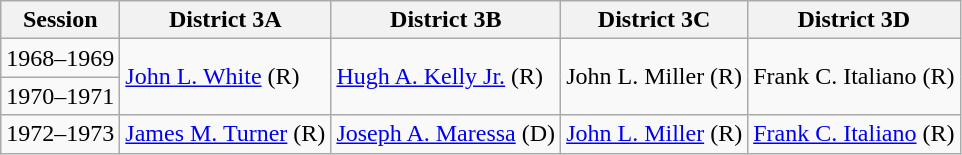<table class="wikitable">
<tr>
<th>Session</th>
<th>District 3A</th>
<th>District 3B</th>
<th>District 3C</th>
<th>District 3D</th>
</tr>
<tr>
<td>1968–1969</td>
<td rowspan=2 ><a href='#'>John L. White</a> (R)</td>
<td rowspan=2 ><a href='#'>Hugh A. Kelly Jr.</a> (R)</td>
<td rowspan=2 >John L. Miller (R)</td>
<td rowspan=2 >Frank C. Italiano (R)</td>
</tr>
<tr>
<td>1970–1971</td>
</tr>
<tr>
<td>1972–1973</td>
<td><a href='#'>James M. Turner</a> (R)</td>
<td><a href='#'>Joseph A. Maressa</a> (D)</td>
<td><a href='#'>John L. Miller</a> (R)</td>
<td><a href='#'>Frank C. Italiano</a> (R)</td>
</tr>
</table>
